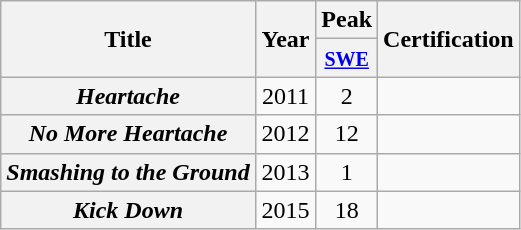<table class="wikitable plainrowheaders" style="text-align:center;">
<tr>
<th rowspan="2">Title</th>
<th width="33" rowspan="2" style="text-align:center;">Year</th>
<th>Peak</th>
<th rowspan="2">Certification</th>
</tr>
<tr>
<th align="center"><a href='#'><small>SWE</small></a><br></th>
</tr>
<tr>
<th scope="row"><em>Heartache</em></th>
<td align="center">2011</td>
<td align="center">2</td>
<td></td>
</tr>
<tr>
<th scope="row"><em>No More Heartache</em></th>
<td align="center">2012</td>
<td align="center">12</td>
<td></td>
</tr>
<tr>
<th scope="row"><em>Smashing to the Ground</em></th>
<td align="center">2013</td>
<td align="center">1</td>
<td></td>
</tr>
<tr>
<th scope="row"><em>Kick Down</em></th>
<td align="center">2015</td>
<td align="center">18</td>
<td></td>
</tr>
</table>
